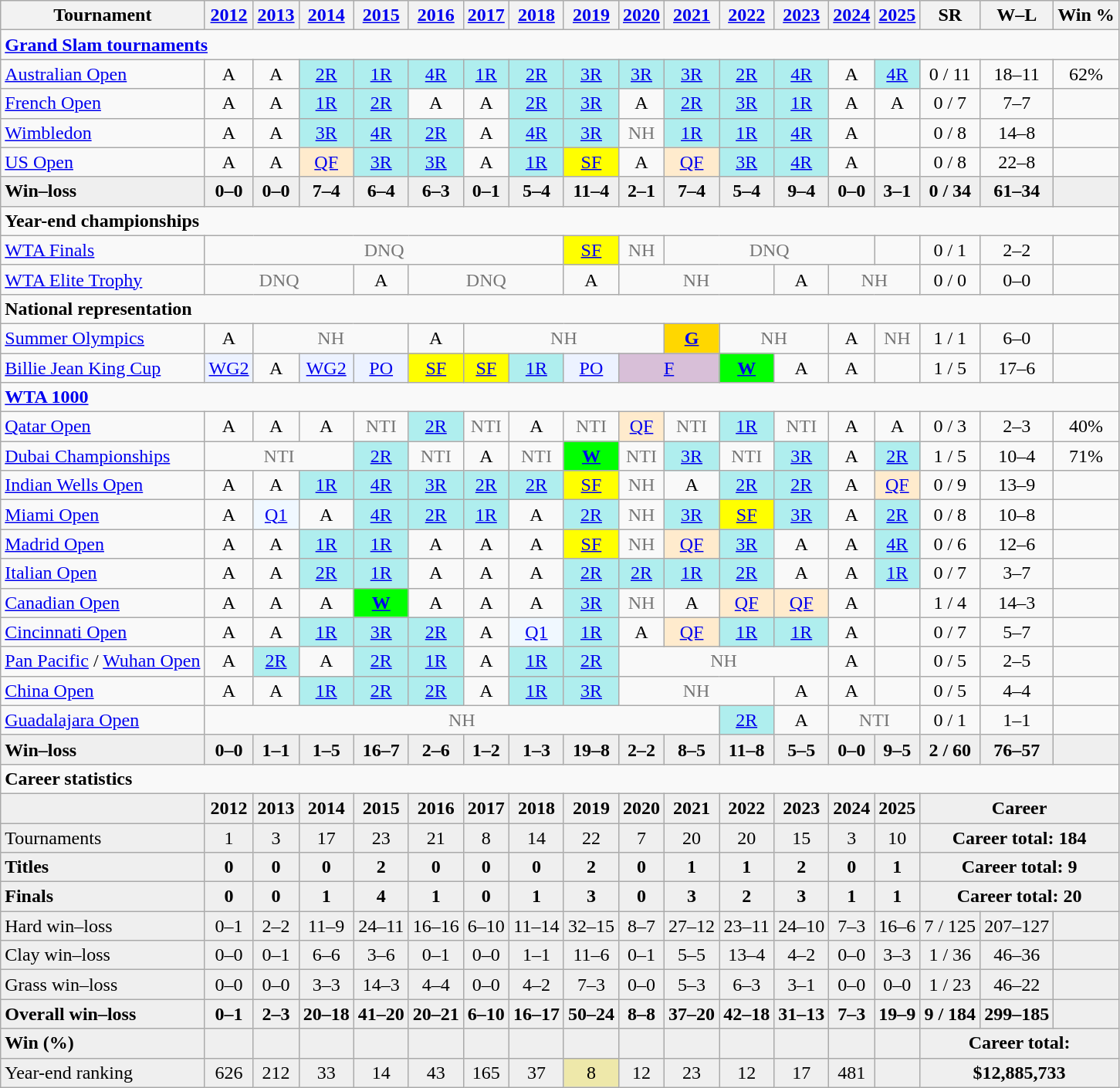<table class=wikitable style=text-align:center>
<tr>
<th>Tournament</th>
<th><a href='#'>2012</a></th>
<th><a href='#'>2013</a></th>
<th><a href='#'>2014</a></th>
<th><a href='#'>2015</a></th>
<th><a href='#'>2016</a></th>
<th><a href='#'>2017</a></th>
<th><a href='#'>2018</a></th>
<th><a href='#'>2019</a></th>
<th><a href='#'>2020</a></th>
<th><a href='#'>2021</a></th>
<th><a href='#'>2022</a></th>
<th><a href='#'>2023</a></th>
<th><a href='#'>2024</a></th>
<th><a href='#'>2025</a></th>
<th>SR</th>
<th>W–L</th>
<th>Win %</th>
</tr>
<tr>
<td colspan="18" align="left"><a href='#'><strong>Grand Slam tournaments</strong></a></td>
</tr>
<tr>
<td align=left><a href='#'>Australian Open</a></td>
<td>A</td>
<td>A</td>
<td style=background:#afeeee><a href='#'>2R</a></td>
<td style=background:#afeeee><a href='#'>1R</a></td>
<td style=background:#afeeee><a href='#'>4R</a></td>
<td style=background:#afeeee><a href='#'>1R</a></td>
<td style=background:#afeeee><a href='#'>2R</a></td>
<td style=background:#afeeee><a href='#'>3R</a></td>
<td style=background:#afeeee><a href='#'>3R</a></td>
<td style=background:#afeeee><a href='#'>3R</a></td>
<td style=background:#afeeee><a href='#'>2R</a></td>
<td style=background:#afeeee><a href='#'>4R</a></td>
<td>A</td>
<td style=background:#afeeee><a href='#'>4R</a></td>
<td>0 / 11</td>
<td>18–11</td>
<td>62%</td>
</tr>
<tr>
<td align=left><a href='#'>French Open</a></td>
<td>A</td>
<td>A</td>
<td style=background:#afeeee><a href='#'>1R</a></td>
<td style=background:#afeeee><a href='#'>2R</a></td>
<td>A</td>
<td>A</td>
<td style=background:#afeeee><a href='#'>2R</a></td>
<td style=background:#afeeee><a href='#'>3R</a></td>
<td>A</td>
<td style=background:#afeeee><a href='#'>2R</a></td>
<td bgcolor=afeeee><a href='#'>3R</a></td>
<td bgcolor=afeeee><a href='#'>1R</a></td>
<td>A</td>
<td>A</td>
<td>0 / 7</td>
<td>7–7</td>
<td></td>
</tr>
<tr>
<td align=left><a href='#'>Wimbledon</a></td>
<td>A</td>
<td>A</td>
<td style=background:#afeeee><a href='#'>3R</a></td>
<td style=background:#afeeee><a href='#'>4R</a></td>
<td style=background:#afeeee><a href='#'>2R</a></td>
<td>A</td>
<td style=background:#afeeee><a href='#'>4R</a></td>
<td style=background:#afeeee><a href='#'>3R</a></td>
<td style=color:#767676>NH</td>
<td style=background:#afeeee><a href='#'>1R</a></td>
<td style=background:#afeeee><a href='#'>1R</a></td>
<td style=background:#afeeee><a href='#'>4R</a></td>
<td>A</td>
<td></td>
<td>0 / 8</td>
<td>14–8</td>
<td></td>
</tr>
<tr>
<td align=left><a href='#'>US Open</a></td>
<td>A</td>
<td>A</td>
<td style=background:#ffebcd><a href='#'>QF</a></td>
<td style=background:#afeeee><a href='#'>3R</a></td>
<td style=background:#afeeee><a href='#'>3R</a></td>
<td>A</td>
<td style=background:#afeeee><a href='#'>1R</a></td>
<td style=background:yellow><a href='#'>SF</a></td>
<td>A</td>
<td style=background:#ffebcd><a href='#'>QF</a></td>
<td style=background:#afeeee><a href='#'>3R</a></td>
<td style=background:#afeeee><a href='#'>4R</a></td>
<td>A</td>
<td></td>
<td>0 / 8</td>
<td>22–8</td>
<td></td>
</tr>
<tr style=font-weight:bold;background:#efefef>
<td style=text-align:left>Win–loss</td>
<td>0–0</td>
<td>0–0</td>
<td>7–4</td>
<td>6–4</td>
<td>6–3</td>
<td>0–1</td>
<td>5–4</td>
<td>11–4</td>
<td>2–1</td>
<td>7–4</td>
<td>5–4</td>
<td>9–4</td>
<td>0–0</td>
<td>3–1</td>
<td>0 / 34</td>
<td>61–34</td>
<td></td>
</tr>
<tr>
<td colspan="18" align="left"><strong>Year-end championships</strong></td>
</tr>
<tr>
<td align=left><a href='#'>WTA Finals</a></td>
<td colspan=7 style=color:#767676>DNQ</td>
<td bgcolor=yellow><a href='#'>SF</a></td>
<td style=color:#767676>NH</td>
<td colspan=4 style=color:#767676>DNQ</td>
<td></td>
<td>0 / 1</td>
<td>2–2</td>
<td></td>
</tr>
<tr>
<td align=left><a href='#'>WTA Elite Trophy</a></td>
<td colspan=3 style=color:#767676>DNQ</td>
<td>A</td>
<td colspan=3 style=color:#767676>DNQ</td>
<td>A</td>
<td colspan=3 style=color:#767676>NH</td>
<td>A</td>
<td colspan=2 style=color:#767676>NH</td>
<td>0 / 0</td>
<td>0–0</td>
<td></td>
</tr>
<tr>
<td colspan="18" align="left"><strong>National representation</strong></td>
</tr>
<tr>
<td align=left><a href='#'>Summer Olympics</a></td>
<td>A</td>
<td colspan=3 style=color:#767676>NH</td>
<td>A</td>
<td colspan=4 style=color:#767676>NH</td>
<td bgcolor=gold><a href='#'><strong>G</strong></a></td>
<td colspan=2 style=color:#767676>NH</td>
<td>A</td>
<td style=color:#767676>NH</td>
<td>1 / 1</td>
<td>6–0</td>
<td></td>
</tr>
<tr>
<td align=left><a href='#'>Billie Jean King Cup</a></td>
<td bgcolor=ecf2ff><a href='#'>WG2</a></td>
<td>A</td>
<td bgcolor=ecf2ff><a href='#'>WG2</a></td>
<td bgcolor=ecf2ff><a href='#'>PO</a></td>
<td bgcolor=yellow><a href='#'>SF</a></td>
<td bgcolor=yellow><a href='#'>SF</a></td>
<td bgcolor=afeeee><a href='#'>1R</a></td>
<td bgcolor=ecf2ff><a href='#'>PO</a></td>
<td colspan=2 bgcolor=thistle><a href='#'>F</a></td>
<td bgcolor=lime><a href='#'><strong>W</strong></a></td>
<td>A</td>
<td>A</td>
<td></td>
<td>1 / 5</td>
<td>17–6</td>
<td></td>
</tr>
<tr>
<td colspan="18" style="text-align:left"><a href='#'><strong>WTA 1000</strong></a></td>
</tr>
<tr>
<td align=left><a href='#'>Qatar Open</a></td>
<td>A</td>
<td>A</td>
<td>A</td>
<td style=color:#767676>NTI</td>
<td bgcolor=afeeee><a href='#'>2R</a></td>
<td style=color:#767676>NTI</td>
<td>A</td>
<td style=color:#767676>NTI</td>
<td bgcolor=ffebcd><a href='#'>QF</a></td>
<td style=color:#767676>NTI</td>
<td bgcolor=afeeee><a href='#'>1R</a></td>
<td style=color:#767676>NTI</td>
<td>A</td>
<td>A</td>
<td>0 / 3</td>
<td>2–3</td>
<td>40%</td>
</tr>
<tr>
<td align=left><a href='#'>Dubai Championships</a></td>
<td colspan=3 style=color:#767676>NTI</td>
<td bgcolor=afeeee><a href='#'>2R</a></td>
<td style=color:#767676>NTI</td>
<td>A</td>
<td style=color:#767676>NTI</td>
<td bgcolor=lime><a href='#'><strong>W</strong></a></td>
<td style=color:#767676>NTI</td>
<td bgcolor=afeeee><a href='#'>3R</a></td>
<td style=color:#767676>NTI</td>
<td bgcolor=afeeee><a href='#'>3R</a></td>
<td>A</td>
<td bgcolor=afeeee><a href='#'>2R</a></td>
<td>1 / 5</td>
<td>10–4</td>
<td>71%</td>
</tr>
<tr>
<td align=left><a href='#'>Indian Wells Open</a></td>
<td>A</td>
<td>A</td>
<td bgcolor=afeeee><a href='#'>1R</a></td>
<td bgcolor=afeeee><a href='#'>4R</a></td>
<td bgcolor=afeeee><a href='#'>3R</a></td>
<td bgcolor=afeeee><a href='#'>2R</a></td>
<td bgcolor=afeeee><a href='#'>2R</a></td>
<td bgcolor=yellow><a href='#'>SF</a></td>
<td style=color:#767676>NH</td>
<td>A</td>
<td bgcolor=afeeee><a href='#'>2R</a></td>
<td bgcolor=afeeee><a href='#'>2R</a></td>
<td>A</td>
<td bgcolor=ffebcd><a href='#'>QF</a></td>
<td>0 / 9</td>
<td>13–9</td>
<td></td>
</tr>
<tr>
<td align=left><a href='#'>Miami Open</a></td>
<td>A</td>
<td bgcolor=f0f8ff><a href='#'>Q1</a></td>
<td>A</td>
<td bgcolor=afeeee><a href='#'>4R</a></td>
<td bgcolor=afeeee><a href='#'>2R</a></td>
<td bgcolor=afeeee><a href='#'>1R</a></td>
<td>A</td>
<td bgcolor=afeeee><a href='#'>2R</a></td>
<td style=color:#767676>NH</td>
<td bgcolor=afeeee><a href='#'>3R</a></td>
<td bgcolor=yellow><a href='#'>SF</a></td>
<td bgcolor=afeeee><a href='#'>3R</a></td>
<td>A</td>
<td bgcolor=afeeee><a href='#'>2R</a></td>
<td>0 / 8</td>
<td>10–8</td>
<td></td>
</tr>
<tr>
<td align=left><a href='#'>Madrid Open</a></td>
<td>A</td>
<td>A</td>
<td bgcolor=afeeee><a href='#'>1R</a></td>
<td bgcolor=afeeee><a href='#'>1R</a></td>
<td>A</td>
<td>A</td>
<td>A</td>
<td bgcolor=yellow><a href='#'>SF</a></td>
<td style=color:#767676>NH</td>
<td bgcolor=ffebcd><a href='#'>QF</a></td>
<td bgcolor=afeeee><a href='#'>3R</a></td>
<td>A</td>
<td>A</td>
<td bgcolor=afeeee><a href='#'>4R</a></td>
<td>0 / 6</td>
<td>12–6</td>
<td></td>
</tr>
<tr>
<td align=left><a href='#'>Italian Open</a></td>
<td>A</td>
<td>A</td>
<td bgcolor=afeeee><a href='#'>2R</a></td>
<td bgcolor=afeeee><a href='#'>1R</a></td>
<td>A</td>
<td>A</td>
<td>A</td>
<td bgcolor=afeeee><a href='#'>2R</a></td>
<td bgcolor=afeeee><a href='#'>2R</a></td>
<td bgcolor=afeeee><a href='#'>1R</a></td>
<td bgcolor=afeeee><a href='#'>2R</a></td>
<td>A</td>
<td>A</td>
<td bgcolor=afeeee><a href='#'>1R</a></td>
<td>0 / 7</td>
<td>3–7</td>
<td></td>
</tr>
<tr>
<td align=left><a href='#'>Canadian Open</a></td>
<td>A</td>
<td>A</td>
<td>A</td>
<td bgcolor=lime><a href='#'><strong>W</strong></a></td>
<td>A</td>
<td>A</td>
<td>A</td>
<td bgcolor=afeeee><a href='#'>3R</a></td>
<td style=color:#767676>NH</td>
<td>A</td>
<td bgcolor=ffebcd><a href='#'>QF</a></td>
<td bgcolor=ffebcd><a href='#'>QF</a></td>
<td>A</td>
<td></td>
<td>1 / 4</td>
<td>14–3</td>
<td></td>
</tr>
<tr>
<td align=left><a href='#'>Cincinnati Open</a></td>
<td>A</td>
<td>A</td>
<td bgcolor=afeeee><a href='#'>1R</a></td>
<td bgcolor=afeeee><a href='#'>3R</a></td>
<td bgcolor=afeeee><a href='#'>2R</a></td>
<td>A</td>
<td bgcolor=f0f8ff><a href='#'>Q1</a></td>
<td bgcolor=afeeee><a href='#'>1R</a></td>
<td>A</td>
<td bgcolor=ffebcd><a href='#'>QF</a></td>
<td bgcolor=afeeee><a href='#'>1R</a></td>
<td bgcolor=afeeee><a href='#'>1R</a></td>
<td>A</td>
<td></td>
<td>0 / 7</td>
<td>5–7</td>
<td></td>
</tr>
<tr>
<td align=left><a href='#'>Pan Pacific</a> / <a href='#'>Wuhan Open</a></td>
<td>A</td>
<td bgcolor=afeeee><a href='#'>2R</a></td>
<td>A</td>
<td bgcolor=afeeee><a href='#'>2R</a></td>
<td bgcolor=afeeee><a href='#'>1R</a></td>
<td>A</td>
<td bgcolor=afeeee><a href='#'>1R</a></td>
<td bgcolor=afeeee><a href='#'>2R</a></td>
<td colspan=4 style=color:#767676>NH</td>
<td>A</td>
<td></td>
<td>0 / 5</td>
<td>2–5</td>
<td></td>
</tr>
<tr>
<td align=left><a href='#'>China Open</a></td>
<td>A</td>
<td>A</td>
<td bgcolor=afeeee><a href='#'>1R</a></td>
<td bgcolor=afeeee><a href='#'>2R</a></td>
<td bgcolor=afeeee><a href='#'>2R</a></td>
<td>A</td>
<td bgcolor=afeeee><a href='#'>1R</a></td>
<td bgcolor=afeeee><a href='#'>3R</a></td>
<td colspan=3 style=color:#767676>NH</td>
<td>A</td>
<td>A</td>
<td></td>
<td>0 / 5</td>
<td>4–4</td>
<td></td>
</tr>
<tr>
<td align=left><a href='#'>Guadalajara Open</a></td>
<td colspan=10 style=color:#767676>NH</td>
<td bgcolor=afeeee><a href='#'>2R</a></td>
<td>A</td>
<td colspan=2 style=color:#767676>NTI</td>
<td>0 / 1</td>
<td>1–1</td>
<td></td>
</tr>
<tr style="font-weight:bold;background:#efefef">
<td align="left">Win–loss</td>
<td>0–0</td>
<td>1–1</td>
<td>1–5</td>
<td>16–7</td>
<td>2–6</td>
<td>1–2</td>
<td>1–3</td>
<td>19–8</td>
<td>2–2</td>
<td>8–5</td>
<td>11–8</td>
<td>5–5</td>
<td>0–0</td>
<td>9–5</td>
<td>2 / 60</td>
<td>76–57</td>
<td></td>
</tr>
<tr>
<td colspan="18" align="left"><strong>Career statistics</strong></td>
</tr>
<tr style="font-weight:bold;background:#efefef">
<td></td>
<td>2012</td>
<td>2013</td>
<td>2014</td>
<td>2015</td>
<td>2016</td>
<td>2017</td>
<td>2018</td>
<td>2019</td>
<td>2020</td>
<td>2021</td>
<td>2022</td>
<td>2023</td>
<td>2024</td>
<td>2025</td>
<td colspan="3">Career</td>
</tr>
<tr bgcolor="efefef">
<td style="text-align:left">Tournaments</td>
<td>1</td>
<td>3</td>
<td>17</td>
<td>23</td>
<td>21</td>
<td>8</td>
<td>14</td>
<td>22</td>
<td>7</td>
<td>20</td>
<td>20</td>
<td>15</td>
<td>3</td>
<td>10</td>
<td colspan="3"><strong>Career total: 184</strong></td>
</tr>
<tr style="font-weight:bold;background:#efefef">
<td style="text-align:left">Titles</td>
<td>0</td>
<td>0</td>
<td>0</td>
<td>2</td>
<td>0</td>
<td>0</td>
<td>0</td>
<td>2</td>
<td>0</td>
<td>1</td>
<td>1</td>
<td>2</td>
<td>0</td>
<td>1</td>
<td colspan="3">Career total: 9</td>
</tr>
<tr style="font-weight:bold;background:#efefef">
<td style="text-align:left">Finals</td>
<td>0</td>
<td>0</td>
<td>1</td>
<td>4</td>
<td>1</td>
<td>0</td>
<td>1</td>
<td>3</td>
<td>0</td>
<td>3</td>
<td>2</td>
<td>3</td>
<td>1</td>
<td>1</td>
<td colspan="3">Career total: 20</td>
</tr>
<tr bgcolor="efefef">
<td style="text-align:left">Hard win–loss</td>
<td>0–1</td>
<td>2–2</td>
<td>11–9</td>
<td>24–11</td>
<td>16–16</td>
<td>6–10</td>
<td>11–14</td>
<td>32–15</td>
<td>8–7</td>
<td>27–12</td>
<td>23–11</td>
<td>24–10</td>
<td>7–3</td>
<td>16–6</td>
<td>7 / 125</td>
<td>207–127</td>
<td></td>
</tr>
<tr bgcolor="efefef">
<td style="text-align:left">Clay win–loss</td>
<td>0–0</td>
<td>0–1</td>
<td>6–6</td>
<td>3–6</td>
<td>0–1</td>
<td>0–0</td>
<td>1–1</td>
<td>11–6</td>
<td>0–1</td>
<td>5–5</td>
<td>13–4</td>
<td>4–2</td>
<td>0–0</td>
<td>3–3</td>
<td>1 / 36</td>
<td>46–36</td>
<td></td>
</tr>
<tr bgcolor="efefef">
<td style="text-align:left">Grass win–loss</td>
<td>0–0</td>
<td>0–0</td>
<td>3–3</td>
<td>14–3</td>
<td>4–4</td>
<td>0–0</td>
<td>4–2</td>
<td>7–3</td>
<td>0–0</td>
<td>5–3</td>
<td>6–3</td>
<td>3–1</td>
<td>0–0</td>
<td>0–0</td>
<td>1 / 23</td>
<td>46–22</td>
<td></td>
</tr>
<tr style="font-weight:bold;background:#efefef">
<td style="text-align:left">Overall win–loss</td>
<td>0–1</td>
<td>2–3</td>
<td>20–18</td>
<td>41–20</td>
<td>20–21</td>
<td>6–10</td>
<td>16–17</td>
<td>50–24</td>
<td>8–8</td>
<td>37–20</td>
<td>42–18</td>
<td>31–13</td>
<td>7–3</td>
<td>19–9</td>
<td>9 / 184</td>
<td>299–185</td>
<td></td>
</tr>
<tr style="font-weight:bold;background:#efefef">
<td align="left">Win (%)</td>
<td></td>
<td></td>
<td></td>
<td></td>
<td></td>
<td></td>
<td></td>
<td></td>
<td></td>
<td></td>
<td></td>
<td></td>
<td></td>
<td></td>
<td colspan="3">Career total: </td>
</tr>
<tr bgcolor="efefef">
<td align="left">Year-end ranking</td>
<td>626</td>
<td>212</td>
<td>33</td>
<td>14</td>
<td>43</td>
<td>165</td>
<td>37</td>
<td bgcolor=eee8aa>8</td>
<td>12</td>
<td>23</td>
<td>12</td>
<td>17</td>
<td>481</td>
<td></td>
<td colspan="3"><strong>$12,885,733</strong></td>
</tr>
</table>
